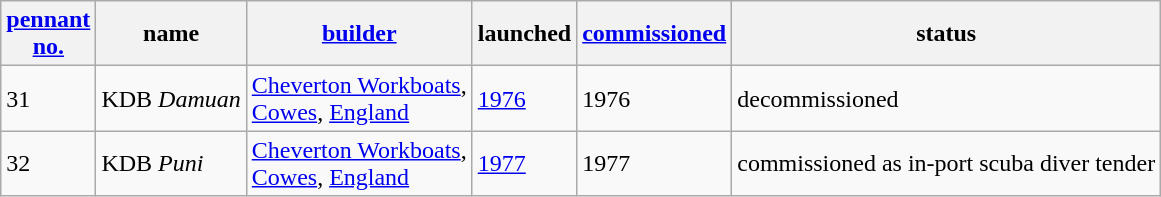<table class=wikitable>
<tr>
<th><a href='#'>pennant<br>no.</a></th>
<th>name</th>
<th><a href='#'>builder</a></th>
<th>launched</th>
<th><a href='#'>commissioned</a></th>
<th>status</th>
</tr>
<tr>
<td>31</td>
<td>KDB <em>Damuan</em></td>
<td><a href='#'>Cheverton Workboats</a>,<br><a href='#'>Cowes</a>, <a href='#'>England</a></td>
<td><a href='#'>1976</a></td>
<td>1976</td>
<td>decommissioned</td>
</tr>
<tr>
<td>32</td>
<td>KDB <em>Puni</em></td>
<td><a href='#'>Cheverton Workboats</a>,<br><a href='#'>Cowes</a>, <a href='#'>England</a></td>
<td><a href='#'>1977</a></td>
<td>1977</td>
<td>commissioned as in-port scuba diver tender</td>
</tr>
</table>
